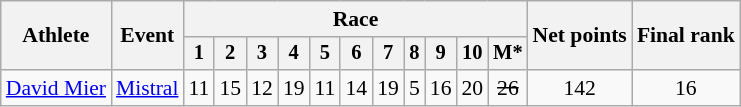<table class="wikitable" style="font-size:90%">
<tr>
<th rowspan=2>Athlete</th>
<th rowspan=2>Event</th>
<th colspan=11>Race</th>
<th rowspan=2>Net points</th>
<th rowspan=2>Final rank</th>
</tr>
<tr style="font-size:95%">
<th>1</th>
<th>2</th>
<th>3</th>
<th>4</th>
<th>5</th>
<th>6</th>
<th>7</th>
<th>8</th>
<th>9</th>
<th>10</th>
<th>M*</th>
</tr>
<tr align=center>
<td align=left><a href='#'>David Mier</a></td>
<td align=left><a href='#'>Mistral</a></td>
<td>11</td>
<td>15</td>
<td>12</td>
<td>19</td>
<td>11</td>
<td>14</td>
<td>19</td>
<td>5</td>
<td>16</td>
<td>20</td>
<td><s>26</s></td>
<td>142</td>
<td>16</td>
</tr>
</table>
